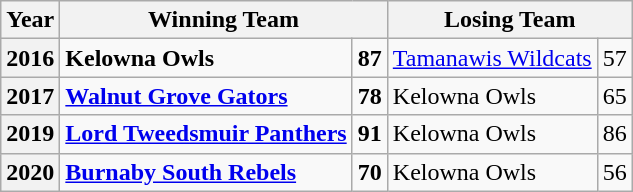<table class="wikitable">
<tr>
<th>Year</th>
<th colspan=2>Winning Team</th>
<th colspan=2>Losing Team</th>
</tr>
<tr>
<th>2016</th>
<td><strong>Kelowna Owls</strong></td>
<td><strong>87</strong></td>
<td><a href='#'>Tamanawis Wildcats</a></td>
<td>57</td>
</tr>
<tr>
<th>2017</th>
<td><strong><a href='#'>Walnut Grove Gators</a></strong></td>
<td><strong>78</strong></td>
<td>Kelowna Owls</td>
<td>65</td>
</tr>
<tr>
<th>2019</th>
<td><strong><a href='#'>Lord Tweedsmuir Panthers</a></strong></td>
<td><strong>91</strong></td>
<td>Kelowna Owls</td>
<td>86</td>
</tr>
<tr>
<th>2020</th>
<td><strong><a href='#'>Burnaby South Rebels</a></strong></td>
<td><strong>70</strong></td>
<td>Kelowna Owls</td>
<td>56</td>
</tr>
</table>
